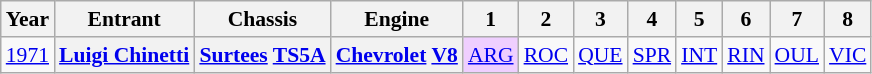<table class="wikitable" style="text-align:center; font-size:90%">
<tr>
<th>Year</th>
<th>Entrant</th>
<th>Chassis</th>
<th>Engine</th>
<th>1</th>
<th>2</th>
<th>3</th>
<th>4</th>
<th>5</th>
<th>6</th>
<th>7</th>
<th>8</th>
</tr>
<tr>
<td><a href='#'>1971</a></td>
<th><a href='#'>Luigi Chinetti</a></th>
<th><a href='#'>Surtees</a> <a href='#'>TS5A</a></th>
<th><a href='#'>Chevrolet</a> <a href='#'>V8</a></th>
<td style="background:#efcfff;"><a href='#'>ARG</a><br></td>
<td><a href='#'>ROC</a></td>
<td><a href='#'>QUE</a></td>
<td><a href='#'>SPR</a></td>
<td><a href='#'>INT</a></td>
<td><a href='#'>RIN</a></td>
<td><a href='#'>OUL</a></td>
<td><a href='#'>VIC</a></td>
</tr>
</table>
